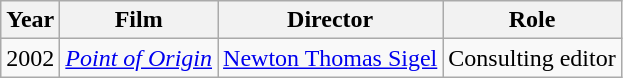<table class="wikitable">
<tr>
<th>Year</th>
<th>Film</th>
<th>Director</th>
<th>Role</th>
</tr>
<tr>
<td>2002</td>
<td><em><a href='#'>Point of Origin</a></em></td>
<td><a href='#'>Newton Thomas Sigel</a></td>
<td>Consulting editor</td>
</tr>
</table>
